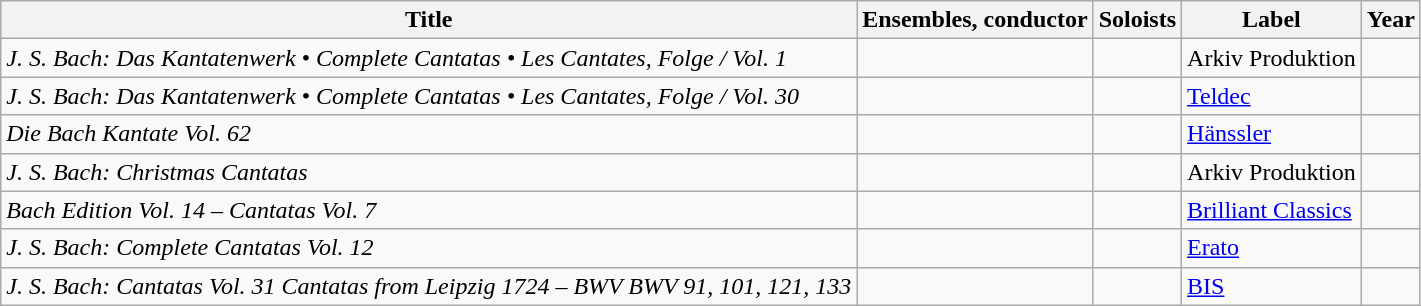<table class="wikitable">
<tr>
<th>Title</th>
<th>Ensembles, conductor</th>
<th>Soloists</th>
<th>Label</th>
<th>Year</th>
</tr>
<tr>
<td><em>J. S. Bach: Das Kantatenwerk • Complete Cantatas • Les Cantates, Folge / Vol. 1</em></td>
<td></td>
<td></td>
<td>Arkiv Produktion</td>
<td></td>
</tr>
<tr>
<td><em>J. S. Bach: Das Kantatenwerk • Complete Cantatas • Les Cantates, Folge / Vol. 30</em></td>
<td></td>
<td></td>
<td><a href='#'>Teldec</a></td>
<td></td>
</tr>
<tr>
<td><em>Die Bach Kantate Vol. 62</em></td>
<td></td>
<td></td>
<td><a href='#'>Hänssler</a></td>
<td></td>
</tr>
<tr>
<td><em>J. S. Bach: Christmas Cantatas</em></td>
<td></td>
<td></td>
<td>Arkiv Produktion</td>
<td></td>
</tr>
<tr>
<td><em>Bach Edition Vol. 14 – Cantatas Vol. 7</em></td>
<td></td>
<td></td>
<td><a href='#'>Brilliant Classics</a></td>
<td></td>
</tr>
<tr>
<td><em>J. S. Bach: Complete Cantatas Vol. 12</em></td>
<td></td>
<td></td>
<td><a href='#'>Erato</a></td>
<td></td>
</tr>
<tr>
<td><em>J. S. Bach: Cantatas Vol. 31 Cantatas from Leipzig 1724 – BWV BWV 91, 101, 121, 133</em></td>
<td></td>
<td></td>
<td><a href='#'>BIS</a></td>
<td></td>
</tr>
</table>
